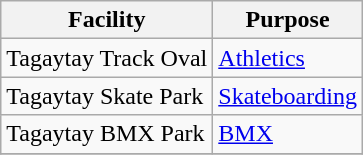<table class="wikitable sortable">
<tr>
<th>Facility</th>
<th>Purpose</th>
</tr>
<tr>
<td>Tagaytay Track Oval</td>
<td><a href='#'>Athletics</a></td>
</tr>
<tr>
<td>Tagaytay Skate Park</td>
<td><a href='#'>Skateboarding</a></td>
</tr>
<tr>
<td>Tagaytay BMX Park</td>
<td><a href='#'>BMX</a></td>
</tr>
<tr>
</tr>
</table>
